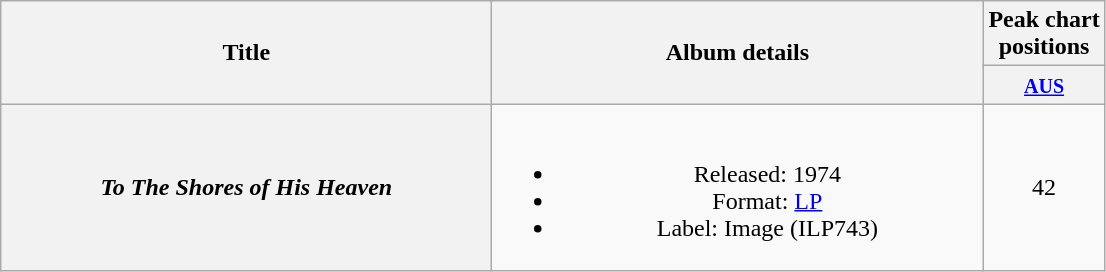<table class="wikitable plainrowheaders" style="text-align:center;" border="1">
<tr>
<th scope="col" rowspan="2" style="width:20em;">Title</th>
<th scope="col" rowspan="2" style="width:20em;">Album details</th>
<th scope="col" colspan="1">Peak chart<br>positions</th>
</tr>
<tr>
<th scope="col" style="text-align:center;"><small><a href='#'>AUS</a></small><br></th>
</tr>
<tr>
<th scope="row"><em>To The Shores of His Heaven</em></th>
<td><br><ul><li>Released: 1974</li><li>Format: <a href='#'>LP</a></li><li>Label: Image (ILP743)</li></ul></td>
<td align="center">42</td>
</tr>
</table>
